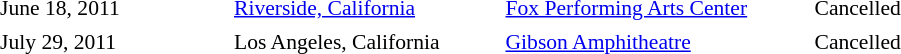<table cellpadding="2" style="border:0 solid darkgrey; font-size:90%;">
<tr>
<th style="width:150px;"></th>
<th style="width:175px;"></th>
<th style="width:200px;"></th>
<th style="width:450px;"></th>
</tr>
<tr>
<td>June 18, 2011</td>
<td><a href='#'>Riverside, California</a></td>
<td><a href='#'>Fox Performing Arts Center</a></td>
<td>Cancelled</td>
</tr>
<tr>
<td>July 29, 2011</td>
<td>Los Angeles, California</td>
<td><a href='#'>Gibson Amphitheatre</a></td>
<td>Cancelled</td>
</tr>
<tr>
</tr>
</table>
